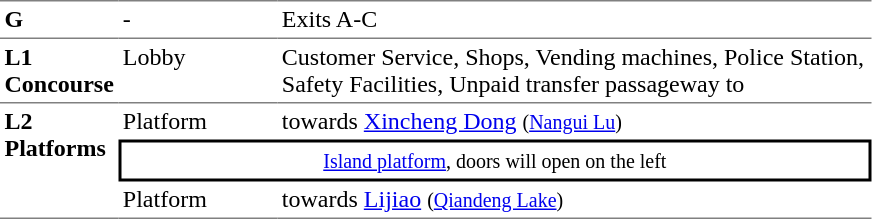<table table border=0 cellspacing=0 cellpadding=3>
<tr>
<td style="border-top:solid 1px gray;" width=50 valign=top><strong>G</strong></td>
<td style="border-top:solid 1px gray;" width=100 valign=top>-</td>
<td style="border-top:solid 1px gray;" width=390 valign=top>Exits A-C</td>
</tr>
<tr>
<td style="border-bottom:solid 1px gray; border-top:solid 1px gray;" valign=top width=50><strong>L1<br>Concourse</strong></td>
<td style="border-bottom:solid 1px gray; border-top:solid 1px gray;" valign=top width=100>Lobby</td>
<td style="border-bottom:solid 1px gray; border-top:solid 1px gray;" valign=top width=390>Customer Service, Shops, Vending machines, Police Station, Safety Facilities, Unpaid transfer passageway to </td>
</tr>
<tr>
<td style="border-bottom:solid 1px gray;" rowspan=4 valign=top><strong>L2<br>Platforms</strong></td>
<td>Platform </td>
<td>  towards <a href='#'>Xincheng Dong</a> <small>(<a href='#'>Nangui Lu</a>)</small></td>
</tr>
<tr>
<td style="border-right:solid 2px black;border-left:solid 2px black;border-top:solid 2px black;border-bottom:solid 2px black;text-align:center;" colspan=2><small><a href='#'>Island platform</a>, doors will open on the left</small></td>
</tr>
<tr>
<td style="border-bottom:solid 1px gray;">Platform </td>
<td style="border-bottom:solid 1px gray;"> towards <a href='#'>Lijiao</a> <small>(<a href='#'>Qiandeng Lake</a>)</small> </td>
</tr>
</table>
